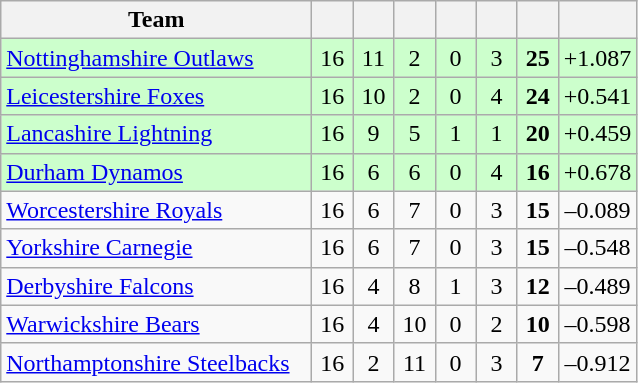<table class="wikitable" style="text-align: center;">
<tr>
<th width=200>Team</th>
<th width=20></th>
<th width=20></th>
<th width=20></th>
<th width=20></th>
<th width=20></th>
<th width=20></th>
<th width=20></th>
</tr>
<tr style="background:#ccffcc;">
<td align=left><a href='#'>Nottinghamshire Outlaws</a></td>
<td>16</td>
<td>11</td>
<td>2</td>
<td>0</td>
<td>3</td>
<td><strong>25</strong></td>
<td>+1.087</td>
</tr>
<tr style="background:#ccffcc;">
<td align=left><a href='#'>Leicestershire Foxes</a></td>
<td>16</td>
<td>10</td>
<td>2</td>
<td>0</td>
<td>4</td>
<td><strong>24</strong></td>
<td>+0.541</td>
</tr>
<tr style="background:#ccffcc;">
<td align=left><a href='#'>Lancashire Lightning</a></td>
<td>16</td>
<td>9</td>
<td>5</td>
<td>1</td>
<td>1</td>
<td><strong>20</strong></td>
<td>+0.459</td>
</tr>
<tr style="background:#ccffcc;">
<td align=left><a href='#'>Durham Dynamos</a></td>
<td>16</td>
<td>6</td>
<td>6</td>
<td>0</td>
<td>4</td>
<td><strong>16</strong></td>
<td>+0.678</td>
</tr>
<tr>
<td align=left><a href='#'>Worcestershire Royals</a></td>
<td>16</td>
<td>6</td>
<td>7</td>
<td>0</td>
<td>3</td>
<td><strong>15</strong></td>
<td>–0.089</td>
</tr>
<tr>
<td align=left><a href='#'>Yorkshire Carnegie</a></td>
<td>16</td>
<td>6</td>
<td>7</td>
<td>0</td>
<td>3</td>
<td><strong>15</strong></td>
<td>–0.548</td>
</tr>
<tr>
<td align=left><a href='#'>Derbyshire Falcons</a></td>
<td>16</td>
<td>4</td>
<td>8</td>
<td>1</td>
<td>3</td>
<td><strong>12</strong></td>
<td>–0.489</td>
</tr>
<tr>
<td align=left><a href='#'>Warwickshire Bears</a></td>
<td>16</td>
<td>4</td>
<td>10</td>
<td>0</td>
<td>2</td>
<td><strong>10</strong></td>
<td>–0.598</td>
</tr>
<tr>
<td align=left><a href='#'>Northamptonshire Steelbacks</a></td>
<td>16</td>
<td>2</td>
<td>11</td>
<td>0</td>
<td>3</td>
<td><strong>7</strong></td>
<td>–0.912</td>
</tr>
</table>
